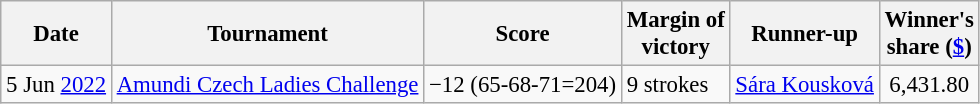<table class=wikitable style="font-size:95%">
<tr>
<th>Date</th>
<th>Tournament</th>
<th>Score</th>
<th>Margin of<br>victory</th>
<th>Runner-up</th>
<th>Winner's<br>share (<a href='#'>$</a>)</th>
</tr>
<tr>
<td align=center>5 Jun <a href='#'>2022</a></td>
<td><a href='#'>Amundi Czech Ladies Challenge</a></td>
<td>−12 (65-68-71=204)</td>
<td>9 strokes</td>
<td> <a href='#'>Sára Kousková</a></td>
<td align=center>6,431.80</td>
</tr>
</table>
